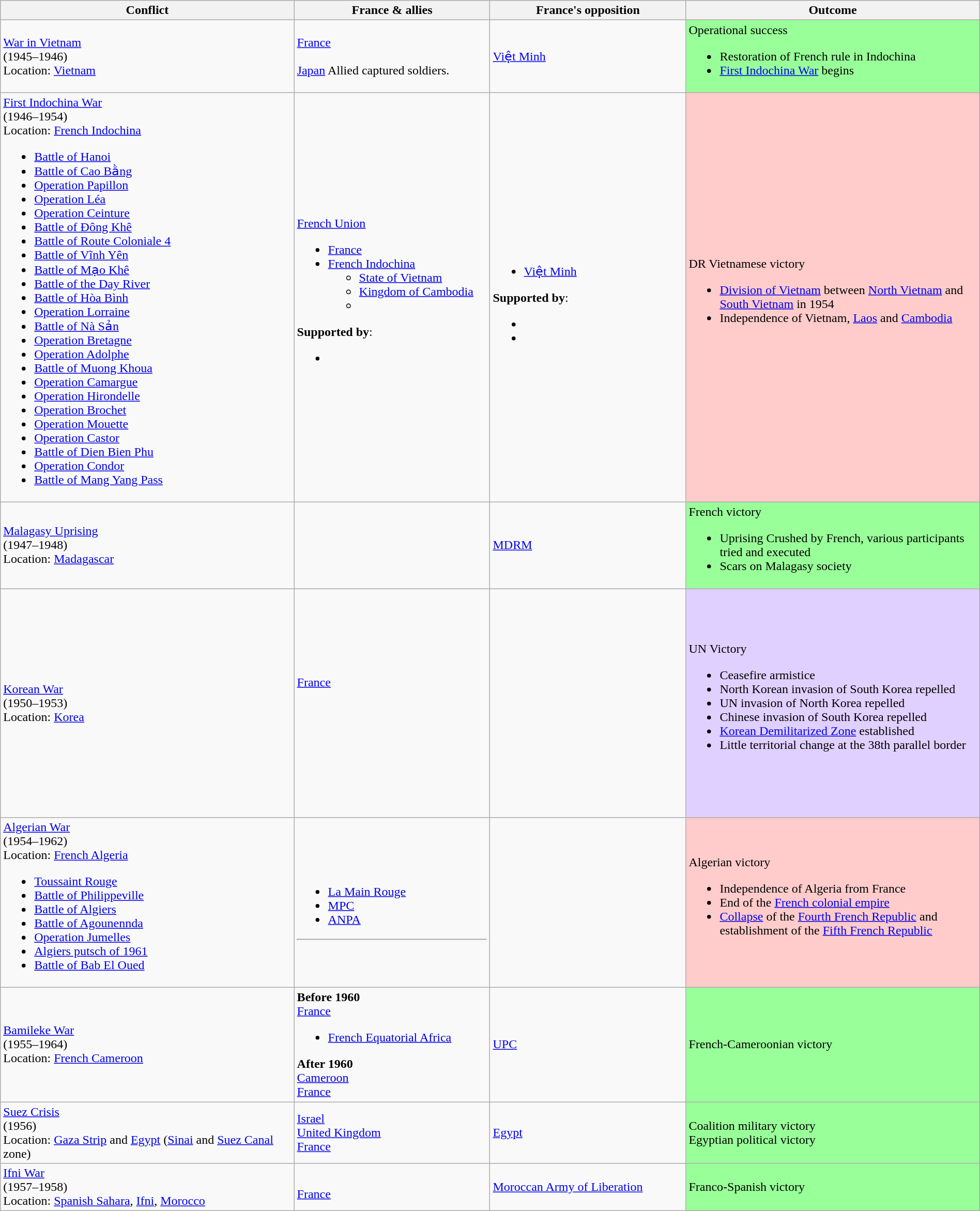<table class="wikitable sortable" width="100%">
<tr>
<th width=30%>Conflict</th>
<th width=20%>France & allies</th>
<th width=20%>France's opposition</th>
<th width=30%>Outcome</th>
</tr>
<tr>
<td><a href='#'>War in Vietnam</a><br>(1945–1946)<br>Location: <a href='#'>Vietnam</a></td>
<td> <a href='#'>France</a><br><br> <a href='#'>Japan</a> Allied captured soldiers.</td>
<td> <a href='#'>Việt Minh</a></td>
<td style="background:#99ff99">Operational success<br><ul><li>Restoration of French rule in Indochina</li><li><a href='#'>First Indochina War</a> begins</li></ul></td>
</tr>
<tr>
<td><a href='#'>First Indochina War</a><br>(1946–1954)<br>Location: <a href='#'>French Indochina</a><ul><li><a href='#'>Battle of Hanoi</a></li><li><a href='#'>Battle of Cao Bằng</a></li><li><a href='#'>Operation Papillon</a></li><li><a href='#'>Operation Léa</a></li><li><a href='#'>Operation Ceinture</a></li><li><a href='#'>Battle of Đông Khê</a></li><li><a href='#'>Battle of Route Coloniale 4</a></li><li><a href='#'>Battle of Vĩnh Yên</a></li><li><a href='#'>Battle of Mạo Khê</a></li><li><a href='#'>Battle of the Day River</a></li><li><a href='#'>Battle of Hòa Bình</a></li><li><a href='#'>Operation Lorraine</a></li><li><a href='#'>Battle of Nà Sản</a></li><li><a href='#'>Operation Bretagne</a></li><li><a href='#'>Operation Adolphe</a></li><li><a href='#'>Battle of Muong Khoua</a></li><li><a href='#'>Operation Camargue</a></li><li><a href='#'>Operation Hirondelle</a></li><li><a href='#'>Operation Brochet</a></li><li><a href='#'>Operation Mouette</a></li><li><a href='#'>Operation Castor</a></li><li><a href='#'>Battle of Dien Bien Phu</a></li><li><a href='#'>Operation Condor</a></li><li><a href='#'>Battle of Mang Yang Pass</a></li></ul></td>
<td> <a href='#'>French Union</a><br><ul><li> <a href='#'>France</a></li><li> <a href='#'>French Indochina</a><ul><li> <a href='#'>State of Vietnam</a></li><li> <a href='#'>Kingdom of Cambodia</a></li><li></li></ul></li></ul><strong>Supported by</strong>:<ul><li></li></ul></td>
<td><br><ul><li> <a href='#'>Việt Minh</a></li></ul><strong>Supported by</strong>:<br><ul><li></li><li></li></ul></td>
<td style="background:#FFCCCB">DR Vietnamese victory<br><ul><li><a href='#'>Division of Vietnam</a> between <a href='#'>North Vietnam</a> and <a href='#'>South Vietnam</a> in 1954</li><li>Independence of Vietnam, <a href='#'>Laos</a> and <a href='#'>Cambodia</a></li></ul></td>
</tr>
<tr>
<td><a href='#'>Malagasy Uprising</a><br>(1947–1948)<br>Location: <a href='#'>Madagascar</a></td>
<td></td>
<td> <a href='#'>MDRM</a></td>
<td style="background:#99ff99">French victory<br><ul><li>Uprising Crushed by French, various participants tried and executed</li><li>Scars on Malagasy society</li></ul></td>
</tr>
<tr>
<td><a href='#'>Korean War</a><br>(1950–1953)<br>Location: <a href='#'>Korea</a></td>
<td><br><br><br><br><br><br> <a href='#'>France</a><br><br><br><br><br><br><br><br><br><br></td>
<td><br><br></td>
<td style="background:#E0D0FF">UN Victory<br><ul><li>Ceasefire armistice</li><li>North Korean invasion of South Korea repelled</li><li>UN invasion of North Korea repelled</li><li>Chinese invasion of South Korea repelled</li><li><a href='#'>Korean Demilitarized Zone</a> established</li><li>Little territorial change at the 38th parallel border</li></ul></td>
</tr>
<tr>
<td><a href='#'>Algerian War</a><br>(1954–1962)<br>Location: <a href='#'>French Algeria</a><ul><li><a href='#'>Toussaint Rouge</a></li><li><a href='#'>Battle of Philippeville</a></li><li><a href='#'>Battle of Algiers</a></li><li><a href='#'>Battle of Agounennda</a></li><li><a href='#'>Operation Jumelles</a></li><li><a href='#'>Algiers putsch of 1961</a></li><li><a href='#'>Battle of Bab El Oued</a></li></ul></td>
<td><br><ul><li><a href='#'>La Main Rouge</a></li><li><a href='#'>MPC</a></li><li><a href='#'>ANPA</a></li></ul><hr>
</td>
<td></td>
<td style="background:#FFCCCB">Algerian victory<br><ul><li>Independence of Algeria from France</li><li>End of the <a href='#'>French colonial empire</a></li><li><a href='#'>Collapse</a> of the <a href='#'>Fourth French Republic</a> and establishment of the <a href='#'>Fifth French Republic</a></li></ul></td>
</tr>
<tr>
<td><a href='#'>Bamileke War</a><br>(1955–1964)<br>Location: <a href='#'>French Cameroon</a></td>
<td><strong>Before 1960</strong><br> <a href='#'>France</a><br><ul><li> <a href='#'>French Equatorial Africa</a></li></ul><strong>After 1960</strong><br> <a href='#'>Cameroon</a><br> <a href='#'>France</a></td>
<td> <a href='#'>UPC</a></td>
<td style="background:#99ff99">French-Cameroonian victory</td>
</tr>
<tr>
<td><a href='#'>Suez Crisis</a><br>(1956)<br>Location: <a href='#'>Gaza Strip</a> and <a href='#'>Egypt</a> (<a href='#'>Sinai</a> and <a href='#'>Suez Canal</a> zone)</td>
<td> <a href='#'>Israel</a><br> <a href='#'>United Kingdom</a><br> <a href='#'>France</a></td>
<td> <a href='#'>Egypt</a></td>
<td style="background:#99ff99">Coalition military victory<br>Egyptian political victory</td>
</tr>
<tr>
<td><a href='#'>Ifni War</a><br>(1957–1958)<br>Location: <a href='#'>Spanish Sahara</a>, <a href='#'>Ifni</a>, <a href='#'>Morocco</a>
</td>
<td><br> <a href='#'>France</a></td>
<td> <a href='#'>Moroccan Army of Liberation</a></td>
<td style="background:#99ff99">Franco-Spanish victory</td>
</tr>
</table>
